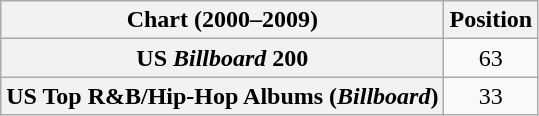<table class="wikitable sortable plainrowheaders" style="text-align:center">
<tr>
<th scope="col">Chart (2000–2009)</th>
<th scope="col">Position</th>
</tr>
<tr>
<th scope="row">US <em>Billboard</em> 200</th>
<td style="text-align:center;">63</td>
</tr>
<tr>
<th scope="row">US Top R&B/Hip-Hop Albums (<em>Billboard</em>)</th>
<td style="text-align:center;">33</td>
</tr>
</table>
